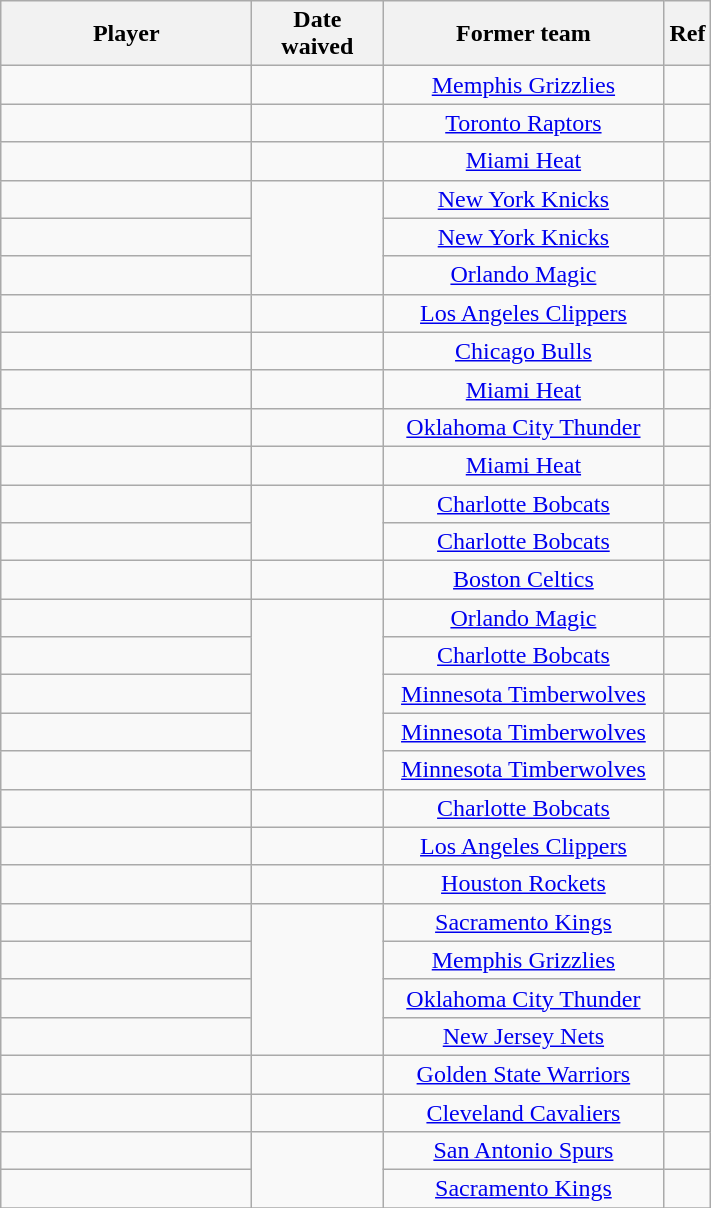<table class="wikitable sortable" style="text-align:center">
<tr>
<th style="width:160px">Player</th>
<th style="width:80px">Date waived</th>
<th style="width:180px">Former team</th>
<th class="unsortable">Ref</th>
</tr>
<tr>
<td align=left></td>
<td></td>
<td><a href='#'>Memphis Grizzlies</a></td>
<td></td>
</tr>
<tr>
<td align=left></td>
<td></td>
<td><a href='#'>Toronto Raptors</a></td>
<td></td>
</tr>
<tr>
<td align=left></td>
<td></td>
<td><a href='#'>Miami Heat</a></td>
<td></td>
</tr>
<tr>
<td align=left></td>
<td rowspan=3 style="text-align:center"></td>
<td><a href='#'>New York Knicks</a></td>
<td></td>
</tr>
<tr>
<td align=left></td>
<td><a href='#'>New York Knicks</a></td>
<td></td>
</tr>
<tr>
<td align=left></td>
<td><a href='#'>Orlando Magic</a></td>
<td></td>
</tr>
<tr>
<td align=left></td>
<td></td>
<td><a href='#'>Los Angeles Clippers</a></td>
<td></td>
</tr>
<tr>
<td align=left></td>
<td></td>
<td><a href='#'>Chicago Bulls</a></td>
<td></td>
</tr>
<tr>
<td align=left></td>
<td></td>
<td><a href='#'>Miami Heat</a></td>
<td></td>
</tr>
<tr>
<td align=left></td>
<td></td>
<td><a href='#'>Oklahoma City Thunder</a></td>
<td></td>
</tr>
<tr>
<td align=left></td>
<td></td>
<td><a href='#'>Miami Heat</a></td>
<td></td>
</tr>
<tr>
<td align=left></td>
<td rowspan=2 style="text-align:center"></td>
<td><a href='#'>Charlotte Bobcats</a></td>
<td></td>
</tr>
<tr>
<td align=left></td>
<td><a href='#'>Charlotte Bobcats</a></td>
<td></td>
</tr>
<tr>
<td align=left></td>
<td></td>
<td><a href='#'>Boston Celtics</a></td>
<td></td>
</tr>
<tr>
<td align=left></td>
<td rowspan=5 style="text-align:center"></td>
<td><a href='#'>Orlando Magic</a></td>
<td></td>
</tr>
<tr>
<td align=left></td>
<td><a href='#'>Charlotte Bobcats</a></td>
<td></td>
</tr>
<tr>
<td align=left></td>
<td><a href='#'>Minnesota Timberwolves</a></td>
<td></td>
</tr>
<tr>
<td align=left></td>
<td><a href='#'>Minnesota Timberwolves</a></td>
<td></td>
</tr>
<tr>
<td align=left></td>
<td><a href='#'>Minnesota Timberwolves</a></td>
<td></td>
</tr>
<tr>
<td align=left></td>
<td></td>
<td><a href='#'>Charlotte Bobcats</a></td>
<td></td>
</tr>
<tr>
<td align=left></td>
<td></td>
<td><a href='#'>Los Angeles Clippers</a></td>
<td></td>
</tr>
<tr>
<td align=left></td>
<td></td>
<td><a href='#'>Houston Rockets</a></td>
<td></td>
</tr>
<tr>
<td align=left></td>
<td rowspan=4 style="text-align:center"></td>
<td><a href='#'>Sacramento Kings</a></td>
<td></td>
</tr>
<tr>
<td align=left></td>
<td><a href='#'>Memphis Grizzlies</a></td>
<td></td>
</tr>
<tr>
<td align=left></td>
<td><a href='#'>Oklahoma City Thunder</a></td>
<td></td>
</tr>
<tr>
<td align=left></td>
<td><a href='#'>New Jersey Nets</a></td>
<td></td>
</tr>
<tr>
<td align=left></td>
<td></td>
<td><a href='#'>Golden State Warriors</a></td>
<td></td>
</tr>
<tr>
<td align=left></td>
<td></td>
<td><a href='#'>Cleveland Cavaliers</a></td>
<td></td>
</tr>
<tr>
<td align=left></td>
<td rowspan=2 style="text-align:center"></td>
<td><a href='#'>San Antonio Spurs</a></td>
<td></td>
</tr>
<tr>
<td align=left></td>
<td><a href='#'>Sacramento Kings</a></td>
<td></td>
</tr>
<tr>
</tr>
</table>
